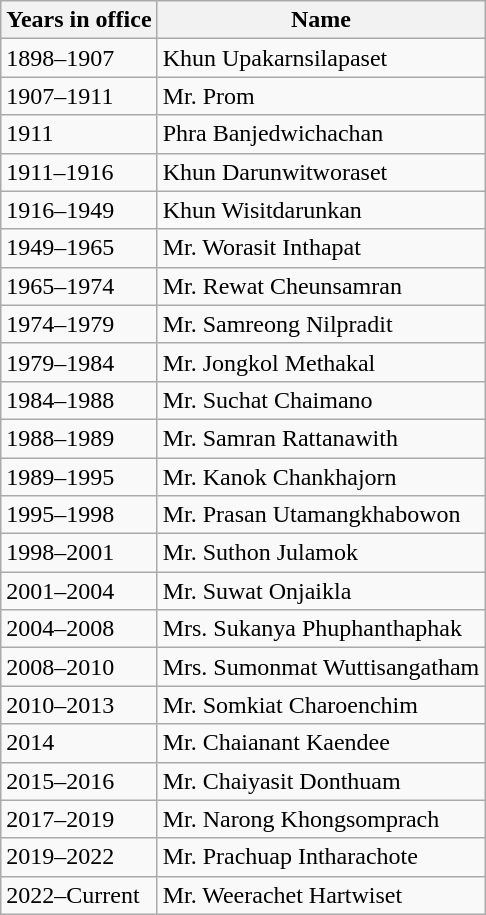<table class="wikitable">
<tr>
<th>Years in office</th>
<th>Name</th>
</tr>
<tr>
<td>1898–1907</td>
<td>Khun Upakarnsilapaset</td>
</tr>
<tr>
<td>1907–1911</td>
<td>Mr. Prom</td>
</tr>
<tr>
<td>1911</td>
<td>Phra Banjedwichachan</td>
</tr>
<tr>
<td>1911–1916</td>
<td>Khun Darunwitworaset</td>
</tr>
<tr>
<td>1916–1949</td>
<td>Khun Wisitdarunkan</td>
</tr>
<tr>
<td>1949–1965</td>
<td>Mr. Worasit Inthapat</td>
</tr>
<tr>
<td>1965–1974</td>
<td>Mr. Rewat Cheunsamran</td>
</tr>
<tr>
<td>1974–1979</td>
<td>Mr. Samreong Nilpradit</td>
</tr>
<tr>
<td>1979–1984</td>
<td>Mr. Jongkol Methakal</td>
</tr>
<tr>
<td>1984–1988</td>
<td>Mr. Suchat Chaimano</td>
</tr>
<tr>
<td>1988–1989</td>
<td>Mr. Samran Rattanawith</td>
</tr>
<tr>
<td>1989–1995</td>
<td>Mr. Kanok Chankhajorn</td>
</tr>
<tr>
<td>1995–1998</td>
<td>Mr. Prasan Utamangkhabowon</td>
</tr>
<tr>
<td>1998–2001</td>
<td>Mr. Suthon Julamok</td>
</tr>
<tr>
<td>2001–2004</td>
<td>Mr. Suwat Onjaikla</td>
</tr>
<tr>
<td>2004–2008</td>
<td>Mrs. Sukanya Phuphanthaphak</td>
</tr>
<tr>
<td>2008–2010</td>
<td>Mrs. Sumonmat Wuttisangatham</td>
</tr>
<tr>
<td>2010–2013</td>
<td>Mr. Somkiat Charoenchim</td>
</tr>
<tr>
<td>2014</td>
<td>Mr. Chaianant Kaendee</td>
</tr>
<tr>
<td>2015–2016</td>
<td>Mr. Chaiyasit Donthuam</td>
</tr>
<tr>
<td>2017–2019</td>
<td>Mr. Narong Khongsomprach</td>
</tr>
<tr>
<td>2019–2022</td>
<td>Mr. Prachuap Intharachote</td>
</tr>
<tr>
<td>2022–Current</td>
<td>Mr. Weerachet Hartwiset</td>
</tr>
</table>
